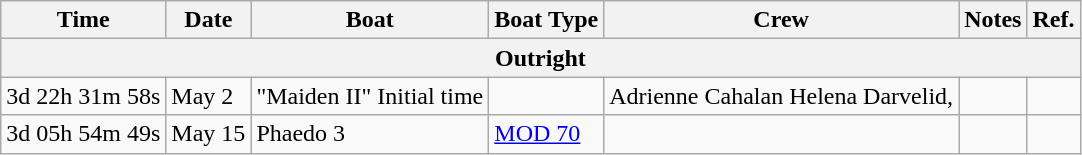<table class="wikitable sortable">
<tr>
<th>Time</th>
<th>Date</th>
<th>Boat</th>
<th>Boat Type</th>
<th>Crew</th>
<th>Notes</th>
<th>Ref.</th>
</tr>
<tr>
<th colspan=7>Outright</th>
</tr>
<tr>
<td>3d 22h 31m 58s</td>
<td>May 2</td>
<td>"Maiden II" Initial time</td>
<td></td>
<td>Adrienne Cahalan Helena Darvelid,</td>
<td></td>
</tr>
<tr>
<td>3d 05h 54m 49s</td>
<td>May 15</td>
<td>Phaedo 3</td>
<td><a href='#'>MOD 70</a></td>
<td></td>
<td></td>
<td></td>
</tr>
</table>
